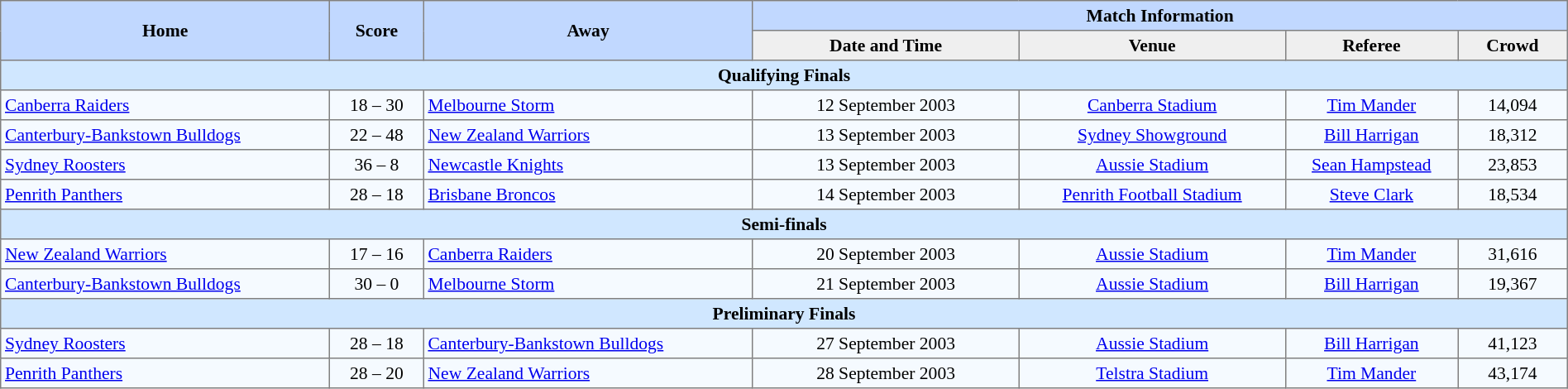<table border="1" cellpadding="3" cellspacing="0" style="border-collapse:collapse; font-size:90%; text-align:center; width:100%;">
<tr style="background:#c1d8ff;">
<th rowspan="2" style="width:21%;">Home</th>
<th rowspan="2" style="width:6%;">Score</th>
<th rowspan="2" style="width:21%;">Away</th>
<th colspan=6>Match Information</th>
</tr>
<tr style="background:#efefef;">
<th width=17%>Date and Time</th>
<th width=17%>Venue</th>
<th width=11%>Referee</th>
<th width=7%>Crowd</th>
</tr>
<tr style="background:#d0e7ff;">
<td colspan=7><strong>Qualifying Finals</strong></td>
</tr>
<tr style="background:#f5faff;">
<td align=left> <a href='#'>Canberra Raiders</a></td>
<td>18 – 30</td>
<td align=left> <a href='#'>Melbourne Storm</a></td>
<td>12 September 2003</td>
<td><a href='#'>Canberra Stadium</a></td>
<td><a href='#'>Tim Mander</a></td>
<td>14,094</td>
</tr>
<tr style="background:#f5faff;">
<td align=left> <a href='#'>Canterbury-Bankstown Bulldogs</a></td>
<td>22 – 48</td>
<td align=left> <a href='#'>New Zealand Warriors</a></td>
<td>13 September 2003</td>
<td><a href='#'>Sydney Showground</a></td>
<td><a href='#'>Bill Harrigan</a></td>
<td>18,312</td>
</tr>
<tr style="background:#f5faff;">
<td align=left> <a href='#'>Sydney Roosters</a></td>
<td>36 – 8</td>
<td align=left> <a href='#'>Newcastle Knights</a></td>
<td>13 September 2003</td>
<td><a href='#'>Aussie Stadium</a></td>
<td><a href='#'>Sean Hampstead</a></td>
<td>23,853</td>
</tr>
<tr style="background:#f5faff;">
<td align=left> <a href='#'>Penrith Panthers</a></td>
<td>28 – 18</td>
<td align=left> <a href='#'>Brisbane Broncos</a></td>
<td>14 September 2003</td>
<td><a href='#'>Penrith Football Stadium</a></td>
<td><a href='#'>Steve Clark</a></td>
<td>18,534</td>
</tr>
<tr style="background:#d0e7ff;">
<td colspan=7><strong>Semi-finals</strong></td>
</tr>
<tr style="background:#f5faff;">
<td align=left> <a href='#'>New Zealand Warriors</a></td>
<td>17 – 16</td>
<td align=left> <a href='#'>Canberra Raiders</a></td>
<td>20 September 2003</td>
<td><a href='#'>Aussie Stadium</a></td>
<td><a href='#'>Tim Mander</a></td>
<td>31,616</td>
</tr>
<tr style="background:#f5faff;">
<td align=left> <a href='#'>Canterbury-Bankstown Bulldogs</a></td>
<td>30 – 0</td>
<td align=left> <a href='#'>Melbourne Storm</a></td>
<td>21 September 2003</td>
<td><a href='#'>Aussie Stadium</a></td>
<td><a href='#'>Bill Harrigan</a></td>
<td>19,367</td>
</tr>
<tr style="background:#d0e7ff;">
<td colspan=7><strong>Preliminary Finals</strong></td>
</tr>
<tr style="background:#f5faff;">
<td align=left> <a href='#'>Sydney Roosters</a></td>
<td>28 – 18</td>
<td align=left> <a href='#'>Canterbury-Bankstown Bulldogs</a></td>
<td>27 September 2003</td>
<td><a href='#'>Aussie Stadium</a></td>
<td><a href='#'>Bill Harrigan</a></td>
<td>41,123</td>
</tr>
<tr style="background:#f5faff;">
<td align=left> <a href='#'>Penrith Panthers</a></td>
<td>28 – 20</td>
<td align=left> <a href='#'>New Zealand Warriors</a></td>
<td>28 September 2003</td>
<td><a href='#'>Telstra Stadium</a></td>
<td><a href='#'>Tim Mander</a></td>
<td>43,174</td>
</tr>
</table>
